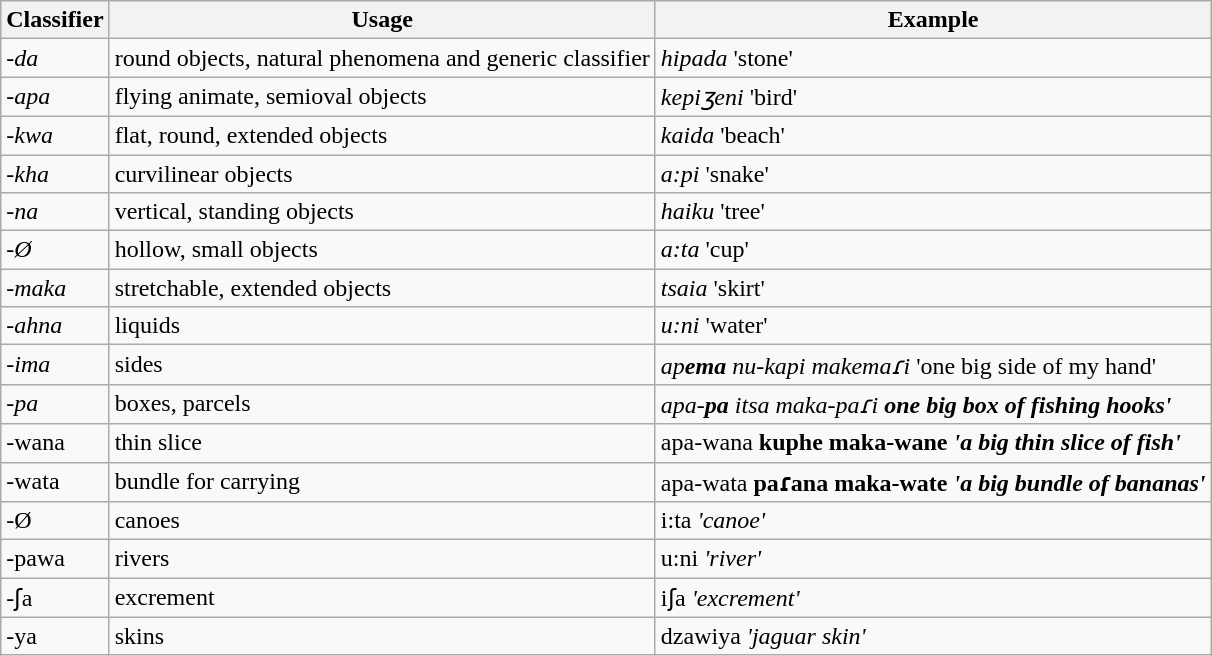<table class="wikitable">
<tr>
<th>Classifier</th>
<th>Usage</th>
<th>Example</th>
</tr>
<tr>
<td><em>-da</em></td>
<td>round objects, natural phenomena and generic classifier</td>
<td><em>hipada</em> 'stone'</td>
</tr>
<tr>
<td><em>-apa</em></td>
<td>flying animate, semioval objects</td>
<td><em>kepiʒeni</em> 'bird'</td>
</tr>
<tr>
<td><em>-kwa</em></td>
<td>flat, round, extended objects</td>
<td><em>kaida</em> 'beach'</td>
</tr>
<tr>
<td><em>-kha</em></td>
<td>curvilinear objects</td>
<td><em>a:pi</em> 'snake'</td>
</tr>
<tr>
<td><em>-na</em></td>
<td>vertical, standing objects</td>
<td><em>haiku</em> 'tree'</td>
</tr>
<tr>
<td><em>-Ø</em></td>
<td>hollow, small objects</td>
<td><em>a:ta</em> 'cup'</td>
</tr>
<tr>
<td><em>-maka</em></td>
<td>stretchable, extended objects</td>
<td><em>tsaia</em> 'skirt'</td>
</tr>
<tr>
<td><em>-ahna</em></td>
<td>liquids</td>
<td><em>u:ni</em> 'water'</td>
</tr>
<tr>
<td><em>-ima</em></td>
<td>sides</td>
<td><em>ap<strong>ema</strong> nu-kapi makemaɾi</em> 'one big side of my hand'</td>
</tr>
<tr>
<td><em>-pa</em></td>
<td>boxes, parcels</td>
<td><em>apa-<strong>pa</strong> itsa maka-paɾi <strong>one big box of fishing hooks'</td>
</tr>
<tr>
<td></em>-wana<em></td>
<td>thin slice</td>
<td></em>apa-</strong>wana<strong> kuphe maka-wane<em> 'a big thin slice of fish'</td>
</tr>
<tr>
<td></em>-wata<em></td>
<td>bundle for carrying</td>
<td></em>apa-</strong>wata<strong> paɾana maka-wate<em> 'a big bundle of bananas'</td>
</tr>
<tr>
<td></em>-Ø<em></td>
<td>canoes</td>
<td></em>i:ta<em> 'canoe'</td>
</tr>
<tr>
<td></em>-pawa<em></td>
<td>rivers</td>
<td></em>u:ni<em> 'river'</td>
</tr>
<tr>
<td></em>-ʃa<em></td>
<td>excrement</td>
<td></em>iʃa<em> 'excrement'</td>
</tr>
<tr>
<td></em>-ya<em></td>
<td>skins</td>
<td></em>dzawiya<em> 'jaguar skin'</td>
</tr>
</table>
